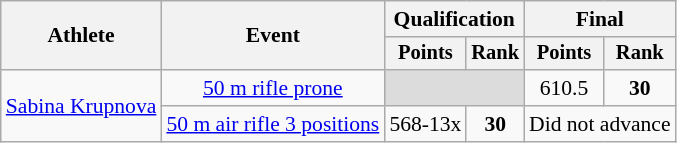<table class=wikitable style="text-align:center; font-size:90%">
<tr>
<th rowspan=2>Athlete</th>
<th rowspan=2>Event</th>
<th colspan=2>Qualification</th>
<th colspan=2>Final</th>
</tr>
<tr style="font-size:95%">
<th>Points</th>
<th>Rank</th>
<th>Points</th>
<th>Rank</th>
</tr>
<tr>
<td align=left rowspan=2 align=left><a href='#'>Sabina Krupnova</a></td>
<td><a href='#'>50 m rifle prone</a></td>
<td colspan=2 bgcolor=#DCDCDC></td>
<td>610.5</td>
<td><strong>30</strong></td>
</tr>
<tr>
<td><a href='#'>50 m air rifle 3 positions</a></td>
<td>568-13x</td>
<td><strong>30</strong></td>
<td colspan=2>Did not advance</td>
</tr>
</table>
